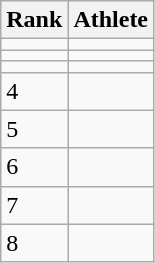<table class="wikitable" style="text-align:left">
<tr>
<th>Rank</th>
<th>Athlete</th>
</tr>
<tr>
<td></td>
<td></td>
</tr>
<tr>
<td></td>
<td></td>
</tr>
<tr>
<td></td>
<td></td>
</tr>
<tr>
<td>4</td>
<td></td>
</tr>
<tr>
<td>5</td>
<td></td>
</tr>
<tr>
<td>6</td>
<td></td>
</tr>
<tr>
<td>7</td>
<td></td>
</tr>
<tr>
<td>8</td>
<td></td>
</tr>
</table>
